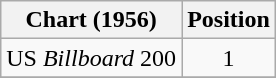<table class="wikitable sortable plainrowheaders" style="text-align:center">
<tr>
<th scope="col">Chart (1956)</th>
<th scope="col">Position</th>
</tr>
<tr>
<td "text-align:left;">US <em>Billboard</em> 200</td>
<td>1</td>
</tr>
<tr>
</tr>
</table>
